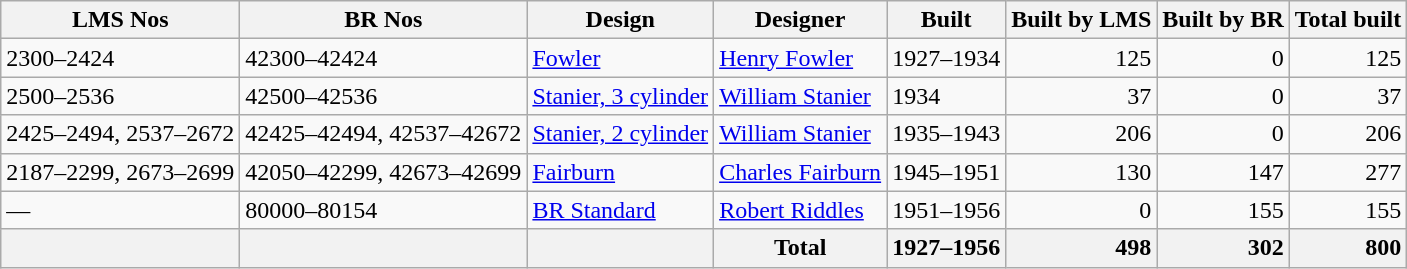<table class="wikitable sortable">
<tr>
<th>LMS Nos</th>
<th>BR Nos</th>
<th>Design</th>
<th>Designer</th>
<th>Built</th>
<th>Built by LMS</th>
<th>Built by BR</th>
<th>Total built</th>
</tr>
<tr>
<td>2300–2424</td>
<td>42300–42424</td>
<td><a href='#'>Fowler</a></td>
<td><a href='#'>Henry Fowler</a></td>
<td>1927–1934</td>
<td align=right>125</td>
<td align=right>0</td>
<td align=right>125</td>
</tr>
<tr>
<td>2500–2536</td>
<td>42500–42536</td>
<td><a href='#'>Stanier, 3 cylinder</a></td>
<td><a href='#'>William Stanier</a></td>
<td>1934</td>
<td align=right>37</td>
<td align=right>0</td>
<td align=right>37</td>
</tr>
<tr>
<td>2425–2494, 2537–2672</td>
<td>42425–42494, 42537–42672</td>
<td><a href='#'>Stanier, 2 cylinder</a></td>
<td><a href='#'>William Stanier</a></td>
<td>1935–1943</td>
<td align=right>206</td>
<td align=right>0</td>
<td align=right>206</td>
</tr>
<tr>
<td>2187–2299, 2673–2699</td>
<td>42050–42299, 42673–42699</td>
<td><a href='#'>Fairburn</a></td>
<td><a href='#'>Charles Fairburn</a></td>
<td>1945–1951</td>
<td align=right>130</td>
<td align=right>147</td>
<td align=right>277</td>
</tr>
<tr>
<td>—</td>
<td>80000–80154</td>
<td><a href='#'>BR Standard</a></td>
<td><a href='#'>Robert Riddles</a></td>
<td>1951–1956</td>
<td align=right>0</td>
<td align=right>155</td>
<td align=right>155</td>
</tr>
<tr class="sortbottom">
<th></th>
<th></th>
<th></th>
<th>Total</th>
<th>1927–1956</th>
<th style=text-align:right>498</th>
<th style=text-align:right>302</th>
<th style=text-align:right>800</th>
</tr>
</table>
